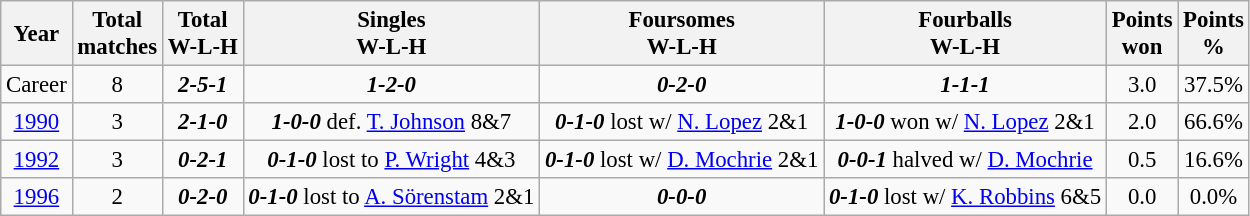<table class="wikitable" style="text-align:center; font-size: 95%;">
<tr>
<th>Year</th>
<th>Total<br>matches</th>
<th>Total<br>W-L-H</th>
<th>Singles<br>W-L-H</th>
<th>Foursomes<br>W-L-H</th>
<th>Fourballs<br>W-L-H</th>
<th>Points<br>won</th>
<th>Points<br>%</th>
</tr>
<tr>
<td>Career</td>
<td>8</td>
<td><strong><em>2-5-1</em></strong></td>
<td><strong><em>1-2-0</em></strong></td>
<td><strong><em>0-2-0</em></strong></td>
<td><strong><em>1-1-1</em></strong></td>
<td>3.0</td>
<td>37.5%</td>
</tr>
<tr>
<td><a href='#'>1990</a></td>
<td>3</td>
<td><strong><em>2-1-0</em></strong></td>
<td><strong><em>1-0-0</em></strong> def. <a href='#'>T. Johnson</a> 8&7</td>
<td><strong><em>0-1-0</em></strong> lost w/ <a href='#'>N. Lopez</a> 2&1</td>
<td><strong><em>1-0-0</em></strong> won w/ <a href='#'>N. Lopez</a> 2&1</td>
<td>2.0</td>
<td>66.6%</td>
</tr>
<tr>
<td><a href='#'>1992</a></td>
<td>3</td>
<td><strong><em>0-2-1</em></strong></td>
<td><strong><em>0-1-0</em></strong> lost to <a href='#'>P. Wright</a> 4&3</td>
<td><strong><em>0-1-0</em></strong> lost w/ <a href='#'>D. Mochrie</a> 2&1</td>
<td><strong><em>0-0-1</em></strong> halved w/ <a href='#'>D. Mochrie</a></td>
<td>0.5</td>
<td>16.6%</td>
</tr>
<tr>
<td><a href='#'>1996</a></td>
<td>2</td>
<td><strong><em>0-2-0</em></strong></td>
<td><strong><em>0-1-0</em></strong> lost to <a href='#'>A. Sörenstam</a> 2&1</td>
<td><strong><em>0-0-0</em></strong></td>
<td><strong><em>0-1-0</em></strong> lost w/ <a href='#'>K. Robbins</a> 6&5</td>
<td>0.0</td>
<td>0.0%</td>
</tr>
</table>
